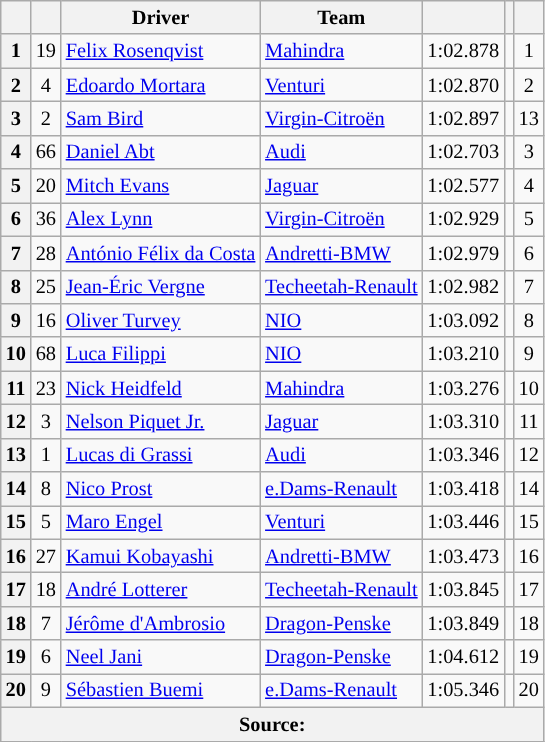<table class="wikitable sortable" style="font-size: 85%">
<tr>
<th scope="col"></th>
<th scope="col"></th>
<th scope="col">Driver</th>
<th scope="col">Team</th>
<th scope="col"></th>
<th scope="col"></th>
<th scope="col"></th>
</tr>
<tr>
<th scope="row">1</th>
<td align="center">19</td>
<td data-sort-value="ROS"> <a href='#'>Felix Rosenqvist</a></td>
<td><a href='#'>Mahindra</a></td>
<td>1:02.878</td>
<td></td>
<td align="center">1</td>
</tr>
<tr>
<th scope="row">2</th>
<td align="center">4</td>
<td data-sort-value="MOR"> <a href='#'>Edoardo Mortara</a></td>
<td><a href='#'>Venturi</a></td>
<td>1:02.870</td>
<td></td>
<td align="center">2</td>
</tr>
<tr>
<th scope="row">3</th>
<td align="center">2</td>
<td data-sort-value="BIR"> <a href='#'>Sam Bird</a></td>
<td><a href='#'>Virgin-Citroën</a></td>
<td>1:02.897</td>
<td></td>
<td align="center">13</td>
</tr>
<tr>
<th scope="row">4</th>
<td align="center">66</td>
<td data-sort-value="ABT"> <a href='#'>Daniel Abt</a></td>
<td><a href='#'>Audi</a></td>
<td>1:02.703</td>
<td></td>
<td align="center">3</td>
</tr>
<tr>
<th scope="row">5</th>
<td align="center">20</td>
<td data-sort-value="EVA"> <a href='#'>Mitch Evans</a></td>
<td><a href='#'>Jaguar</a></td>
<td>1:02.577</td>
<td></td>
<td align="center">4</td>
</tr>
<tr>
<th scope="row">6</th>
<td align="center">36</td>
<td data-sort-value="LYN"> <a href='#'>Alex Lynn</a></td>
<td><a href='#'>Virgin-Citroën</a></td>
<td>1:02.929</td>
<td></td>
<td align="center">5</td>
</tr>
<tr>
<th scope="row">7</th>
<td align="center">28</td>
<td data-sort-value="FDC"> <a href='#'>António Félix da Costa</a></td>
<td><a href='#'>Andretti-BMW</a></td>
<td>1:02.979</td>
<td></td>
<td align="center">6</td>
</tr>
<tr>
<th scope="row">8</th>
<td align="center">25</td>
<td data-sort-value="VER"> <a href='#'>Jean-Éric Vergne</a></td>
<td><a href='#'>Techeetah-Renault</a></td>
<td>1:02.982</td>
<td></td>
<td align="center">7</td>
</tr>
<tr>
<th scope="row">9</th>
<td align="center">16</td>
<td data-sort-value="TUR"> <a href='#'>Oliver Turvey</a></td>
<td><a href='#'>NIO</a></td>
<td>1:03.092</td>
<td></td>
<td align="center">8</td>
</tr>
<tr>
<th scope="row">10</th>
<td align="center">68</td>
<td data-sort-value="FIL"> <a href='#'>Luca Filippi</a></td>
<td><a href='#'>NIO</a></td>
<td>1:03.210</td>
<td></td>
<td align="center">9</td>
</tr>
<tr>
<th scope="row">11</th>
<td align="center">23</td>
<td data-sort-value="HEI"> <a href='#'>Nick Heidfeld</a></td>
<td><a href='#'>Mahindra</a></td>
<td>1:03.276</td>
<td></td>
<td align="center">10</td>
</tr>
<tr>
<th scope="row">12</th>
<td align="center">3</td>
<td data-sort-value="PIQ"> <a href='#'>Nelson Piquet Jr.</a></td>
<td><a href='#'>Jaguar</a></td>
<td>1:03.310</td>
<td></td>
<td align="center">11</td>
</tr>
<tr>
<th scope="row">13</th>
<td align="center">1</td>
<td data-sort-value="DIG"> <a href='#'>Lucas di Grassi</a></td>
<td><a href='#'>Audi</a></td>
<td>1:03.346</td>
<td></td>
<td align="center">12</td>
</tr>
<tr>
<th scope="row">14</th>
<td align="center">8</td>
<td data-sort-value="PRO"> <a href='#'>Nico Prost</a></td>
<td><a href='#'>e.Dams-Renault</a></td>
<td>1:03.418</td>
<td></td>
<td align="center">14</td>
</tr>
<tr>
<th scope="row">15</th>
<td align="center">5</td>
<td data-sort-value="ENG"> <a href='#'>Maro Engel</a></td>
<td><a href='#'>Venturi</a></td>
<td>1:03.446</td>
<td></td>
<td align="center">15</td>
</tr>
<tr>
<th scope="row">16</th>
<td align="center">27</td>
<td data-sort-value="KOB"> <a href='#'>Kamui Kobayashi</a></td>
<td><a href='#'>Andretti-BMW</a></td>
<td>1:03.473</td>
<td></td>
<td align="center">16</td>
</tr>
<tr>
<th scope="row">17</th>
<td align="center">18</td>
<td data-sort-value="LOT"> <a href='#'>André Lotterer</a></td>
<td><a href='#'>Techeetah-Renault</a></td>
<td>1:03.845</td>
<td></td>
<td align="center">17</td>
</tr>
<tr>
<th scope="row">18</th>
<td align="center">7</td>
<td data-sort-value="DAM"> <a href='#'>Jérôme d'Ambrosio</a></td>
<td><a href='#'>Dragon-Penske</a></td>
<td>1:03.849</td>
<td></td>
<td align="center">18</td>
</tr>
<tr>
<th scope="row">19</th>
<td align="center">6</td>
<td data-sort-value="JAN"> <a href='#'>Neel Jani</a></td>
<td><a href='#'>Dragon-Penske</a></td>
<td>1:04.612</td>
<td></td>
<td align="center">19</td>
</tr>
<tr>
<th scope="row">20</th>
<td align="center">9</td>
<td data-sort-value="BUE"> <a href='#'>Sébastien Buemi</a></td>
<td><a href='#'>e.Dams-Renault</a></td>
<td>1:05.346</td>
<td></td>
<td align="center">20</td>
</tr>
<tr>
<th colspan="7">Source:</th>
</tr>
<tr>
</tr>
</table>
